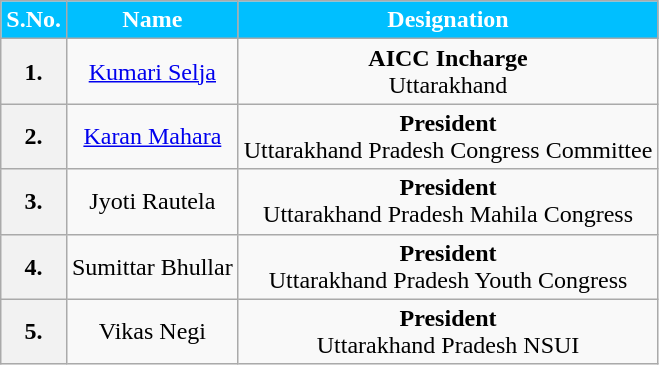<table class="wikitable sortable" style="text-align:center;">
<tr>
<th Style="background-color:#00BFFF; color:white">S.No.</th>
<th Style="background-color:#00BFFF; color:white">Name</th>
<th Style="background-color:#00BFFF; color:white">Designation</th>
</tr>
<tr>
<th>1.</th>
<td><a href='#'>Kumari Selja</a></td>
<td><strong>AICC Incharge </strong><br>Uttarakhand</td>
</tr>
<tr>
<th>2.</th>
<td><a href='#'>Karan Mahara</a></td>
<td><strong>President</strong><br>Uttarakhand Pradesh Congress Committee</td>
</tr>
<tr>
<th>3.</th>
<td>Jyoti Rautela</td>
<td><strong>President</strong><br>Uttarakhand Pradesh Mahila Congress</td>
</tr>
<tr>
<th>4.</th>
<td>Sumittar Bhullar</td>
<td><strong>President</strong><br>Uttarakhand Pradesh Youth Congress</td>
</tr>
<tr>
<th>5.</th>
<td>Vikas Negi</td>
<td><strong>President</strong><br>Uttarakhand Pradesh NSUI</td>
</tr>
</table>
